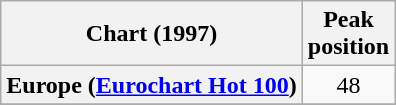<table class="wikitable sortable plainrowheaders" style="text-align:center">
<tr>
<th>Chart (1997)</th>
<th>Peak<br>position</th>
</tr>
<tr>
<th scope="row">Europe (<a href='#'>Eurochart Hot 100</a>)</th>
<td>48</td>
</tr>
<tr>
</tr>
<tr>
</tr>
<tr>
</tr>
</table>
